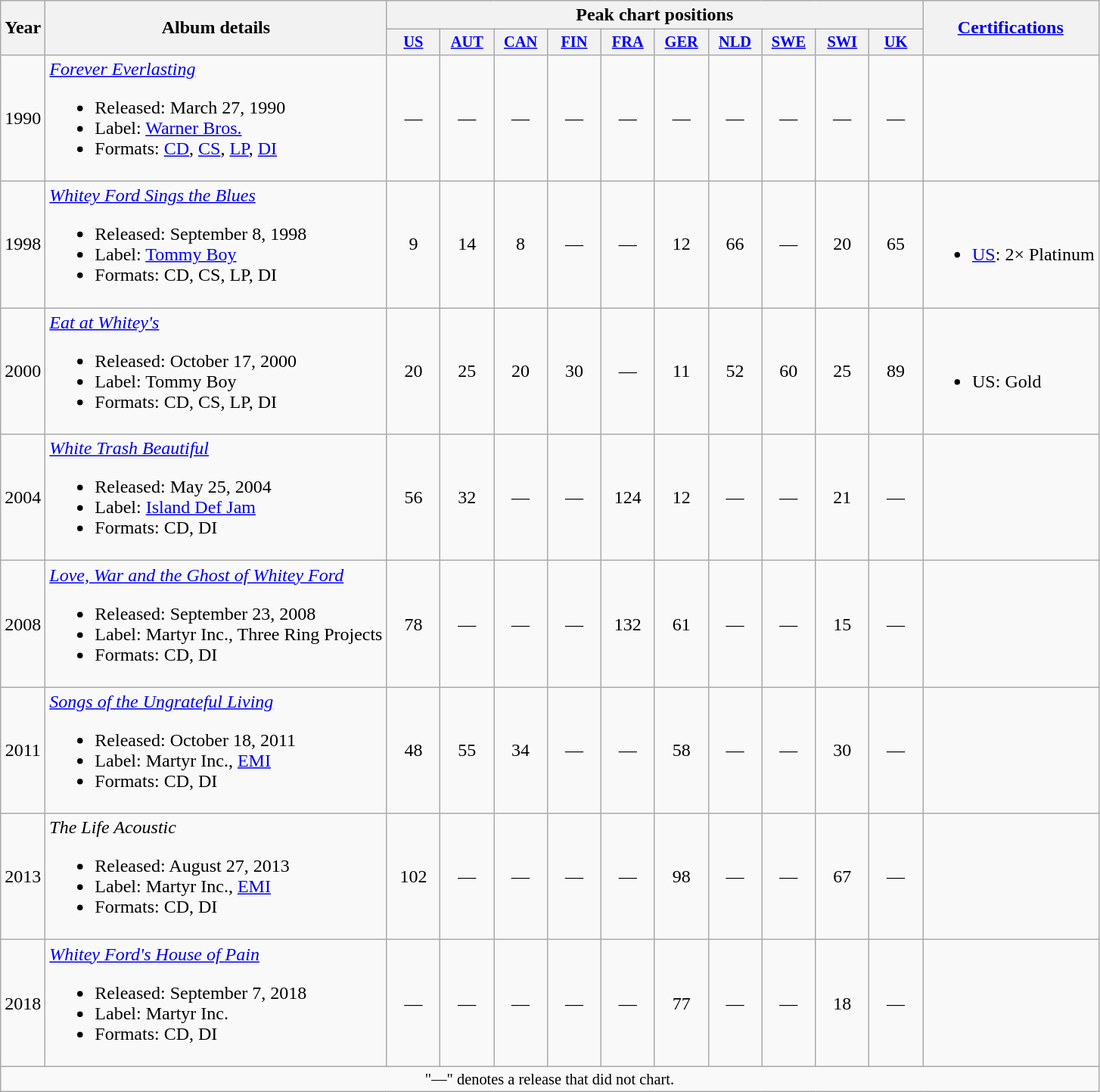<table class="wikitable">
<tr>
<th rowspan="2">Year</th>
<th rowspan="2">Album details</th>
<th colspan="10">Peak chart positions</th>
<th rowspan="2"><a href='#'>Certifications</a></th>
</tr>
<tr>
<th style="width:3em;font-size:85%;"><a href='#'>US</a><br></th>
<th style="width:3em;font-size:85%;"><a href='#'>AUT</a><br></th>
<th style="width:3em;font-size:85%;"><a href='#'>CAN</a><br></th>
<th style="width:3em;font-size:85%;"><a href='#'>FIN</a><br></th>
<th style="width:3em;font-size:85%;"><a href='#'>FRA</a><br></th>
<th style="width:3em;font-size:85%;"><a href='#'>GER</a><br></th>
<th style="width:3em;font-size:85%;"><a href='#'>NLD</a><br></th>
<th style="width:3em;font-size:85%;"><a href='#'>SWE</a><br></th>
<th style="width:3em;font-size:85%;"><a href='#'>SWI</a><br></th>
<th style="width:3em;font-size:85%;"><a href='#'>UK</a><br></th>
</tr>
<tr>
<td align="center">1990</td>
<td style="text-align:left;"><em><a href='#'>Forever Everlasting</a></em><br><ul><li>Released: March 27, 1990</li><li>Label: <a href='#'>Warner Bros.</a></li><li>Formats: <a href='#'>CD</a>, <a href='#'>CS</a>, <a href='#'>LP</a>, <a href='#'>DI</a></li></ul></td>
<td style="text-align:center;">—</td>
<td style="text-align:center;">—</td>
<td style="text-align:center;">—</td>
<td style="text-align:center;">—</td>
<td style="text-align:center;">—</td>
<td style="text-align:center;">—</td>
<td style="text-align:center;">—</td>
<td style="text-align:center;">—</td>
<td style="text-align:center;">—</td>
<td style="text-align:center;">—</td>
<td></td>
</tr>
<tr>
<td align="center">1998</td>
<td style="text-align:left;"><em><a href='#'>Whitey Ford Sings the Blues</a></em><br><ul><li>Released: September 8, 1998</li><li>Label: <a href='#'>Tommy Boy</a></li><li>Formats: CD, CS, LP, DI</li></ul></td>
<td style="text-align:center;">9</td>
<td style="text-align:center;">14</td>
<td style="text-align:center;">8</td>
<td style="text-align:center;">—</td>
<td style="text-align:center;">—</td>
<td style="text-align:center;">12</td>
<td style="text-align:center;">66</td>
<td style="text-align:center;">—</td>
<td style="text-align:center;">20</td>
<td style="text-align:center;">65</td>
<td><br><ul><li><a href='#'>US</a>: 2× Platinum</li></ul></td>
</tr>
<tr>
<td align="center">2000</td>
<td style="text-align:left;"><em><a href='#'>Eat at Whitey's</a></em><br><ul><li>Released: October 17, 2000</li><li>Label: Tommy Boy</li><li>Formats: CD, CS, LP, DI</li></ul></td>
<td style="text-align:center;">20</td>
<td style="text-align:center;">25</td>
<td style="text-align:center;">20</td>
<td style="text-align:center;">30</td>
<td style="text-align:center;">—</td>
<td style="text-align:center;">11</td>
<td style="text-align:center;">52</td>
<td style="text-align:center;">60</td>
<td style="text-align:center;">25</td>
<td style="text-align:center;">89</td>
<td><br><ul><li>US: Gold</li></ul></td>
</tr>
<tr>
<td align="center">2004</td>
<td style="text-align:left;"><em><a href='#'>White Trash Beautiful</a></em><br><ul><li>Released: May 25, 2004</li><li>Label: <a href='#'>Island Def Jam</a></li><li>Formats: CD, DI</li></ul></td>
<td style="text-align:center;">56</td>
<td style="text-align:center;">32</td>
<td style="text-align:center;">—</td>
<td style="text-align:center;">—</td>
<td style="text-align:center;">124</td>
<td style="text-align:center;">12</td>
<td style="text-align:center;">—</td>
<td style="text-align:center;">—</td>
<td style="text-align:center;">21</td>
<td style="text-align:center;">—</td>
<td></td>
</tr>
<tr>
<td align="center">2008</td>
<td style="text-align:left;"><em><a href='#'>Love, War and the Ghost of Whitey Ford</a></em><br><ul><li>Released: September 23, 2008</li><li>Label: Martyr Inc., Three Ring Projects</li><li>Formats: CD, DI</li></ul></td>
<td style="text-align:center;">78</td>
<td style="text-align:center;">—</td>
<td style="text-align:center;">—</td>
<td style="text-align:center;">—</td>
<td style="text-align:center;">132</td>
<td style="text-align:center;">61</td>
<td style="text-align:center;">—</td>
<td style="text-align:center;">—</td>
<td style="text-align:center;">15</td>
<td style="text-align:center;">—</td>
<td></td>
</tr>
<tr>
<td align="center">2011</td>
<td style="text-align:left;"><em><a href='#'>Songs of the Ungrateful Living</a></em><br><ul><li>Released: October 18, 2011</li><li>Label: Martyr Inc., <a href='#'>EMI</a></li><li>Formats: CD, DI</li></ul></td>
<td style="text-align:center;">48</td>
<td style="text-align:center;">55</td>
<td style="text-align:center;">34</td>
<td style="text-align:center;">—</td>
<td style="text-align:center;">—</td>
<td style="text-align:center;">58</td>
<td style="text-align:center;">—</td>
<td style="text-align:center;">—</td>
<td style="text-align:center;">30</td>
<td style="text-align:center;">—</td>
<td></td>
</tr>
<tr>
<td align="center">2013</td>
<td style="text-align:left;"><em>The Life Acoustic</em><br><ul><li>Released: August 27, 2013</li><li>Label: Martyr Inc., <a href='#'>EMI</a></li><li>Formats: CD, DI</li></ul></td>
<td style="text-align:center;">102</td>
<td style="text-align:center;">—</td>
<td style="text-align:center;">—</td>
<td style="text-align:center;">—</td>
<td style="text-align:center;">—</td>
<td style="text-align:center;">98</td>
<td style="text-align:center;">—</td>
<td style="text-align:center;">—</td>
<td style="text-align:center;">67</td>
<td style="text-align:center;">—</td>
<td></td>
</tr>
<tr>
<td align="center">2018</td>
<td style="text-align:left;"><em><a href='#'>Whitey Ford's House of Pain</a></em><br><ul><li>Released: September 7, 2018</li><li>Label: Martyr Inc.</li><li>Formats: CD, DI</li></ul></td>
<td style="text-align:center;">—</td>
<td style="text-align:center;">—</td>
<td style="text-align:center;">—</td>
<td style="text-align:center;">—</td>
<td style="text-align:center;">—</td>
<td style="text-align:center;">77</td>
<td style="text-align:center;">—</td>
<td style="text-align:center;">—</td>
<td style="text-align:center;">18</td>
<td style="text-align:center;">—</td>
<td></td>
</tr>
<tr>
<td colspan="13" style="text-align:center; font-size:85%;">"—" denotes a release that did not chart.</td>
</tr>
</table>
